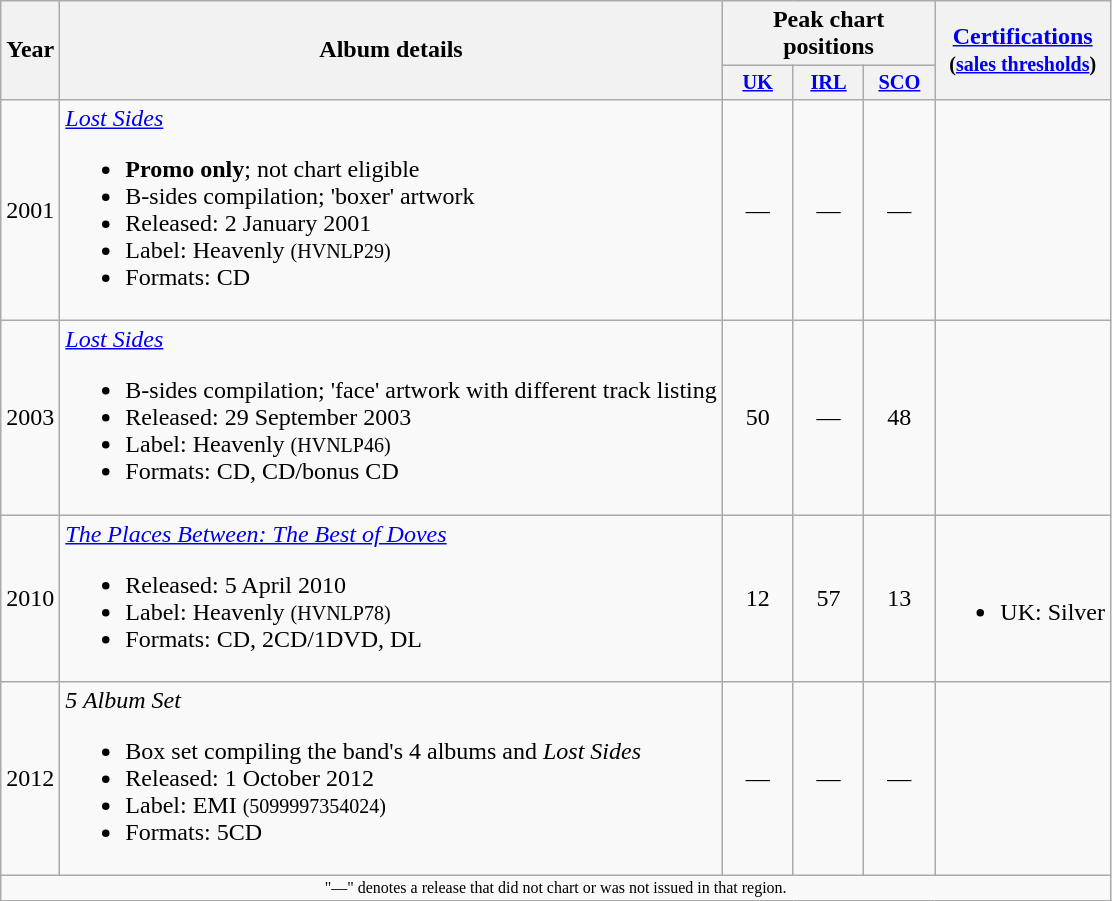<table class="wikitable" border="1">
<tr>
<th rowspan="2">Year</th>
<th rowspan="2">Album details</th>
<th colspan="3">Peak chart positions</th>
<th rowspan="2"><a href='#'>Certifications</a><br><small>(<a href='#'>sales thresholds</a>)</small></th>
</tr>
<tr>
<th style="width:3em;font-size:85%"><a href='#'>UK</a><br></th>
<th style="width:3em;font-size:85%"><a href='#'>IRL</a><br></th>
<th style="width:3em;font-size:85%"><a href='#'>SCO</a><br></th>
</tr>
<tr>
<td>2001</td>
<td><em><a href='#'>Lost Sides</a></em><br><ul><li><strong>Promo only</strong>; not chart eligible</li><li>B-sides compilation; 'boxer' artwork</li><li>Released: 2 January 2001</li><li>Label: Heavenly <small>(HVNLP29)</small></li><li>Formats: CD</li></ul></td>
<td align="center">—</td>
<td align="center">—</td>
<td align="center">—</td>
<td></td>
</tr>
<tr>
<td>2003</td>
<td><em><a href='#'>Lost Sides</a></em><br><ul><li>B-sides compilation; 'face' artwork with different track listing</li><li>Released: 29 September 2003</li><li>Label: Heavenly <small>(HVNLP46)</small></li><li>Formats: CD, CD/bonus CD</li></ul></td>
<td align="center">50</td>
<td align="center">—</td>
<td align="center">48</td>
<td></td>
</tr>
<tr>
<td>2010</td>
<td><em><a href='#'>The Places Between: The Best of Doves</a></em><br><ul><li>Released: 5 April 2010</li><li>Label: Heavenly <small>(HVNLP78)</small></li><li>Formats: CD, 2CD/1DVD, DL</li></ul></td>
<td align="center">12</td>
<td align="center">57</td>
<td align="center">13</td>
<td><br><ul><li>UK: Silver</li></ul></td>
</tr>
<tr>
<td>2012</td>
<td><em>5 Album Set</em><br><ul><li>Box set compiling the band's 4 albums and <em>Lost Sides</em></li><li>Released: 1 October 2012</li><li>Label: EMI <small>(5099997354024)</small></li><li>Formats: 5CD</li></ul></td>
<td align="center">—</td>
<td align="center">—</td>
<td align="center">—</td>
<td></td>
</tr>
<tr>
<td align="center" colspan="18" style="font-size: 8pt">"—" denotes a release that did not chart or was not issued in that region.</td>
</tr>
</table>
